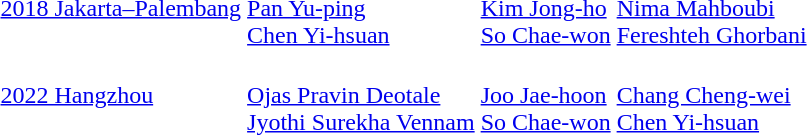<table>
<tr>
<td><a href='#'>2018 Jakarta–Palembang</a></td>
<td><br><a href='#'>Pan Yu-ping</a><br><a href='#'>Chen Yi-hsuan</a></td>
<td><br><a href='#'>Kim Jong-ho</a><br><a href='#'>So Chae-won</a></td>
<td><br><a href='#'>Nima Mahboubi</a><br><a href='#'>Fereshteh Ghorbani</a></td>
</tr>
<tr>
<td><a href='#'>2022 Hangzhou</a></td>
<td><br><a href='#'>Ojas Pravin Deotale</a><br><a href='#'>Jyothi Surekha Vennam</a></td>
<td><br><a href='#'>Joo Jae-hoon</a><br><a href='#'>So Chae-won</a></td>
<td><br><a href='#'>Chang Cheng-wei</a><br><a href='#'>Chen Yi-hsuan</a></td>
</tr>
</table>
